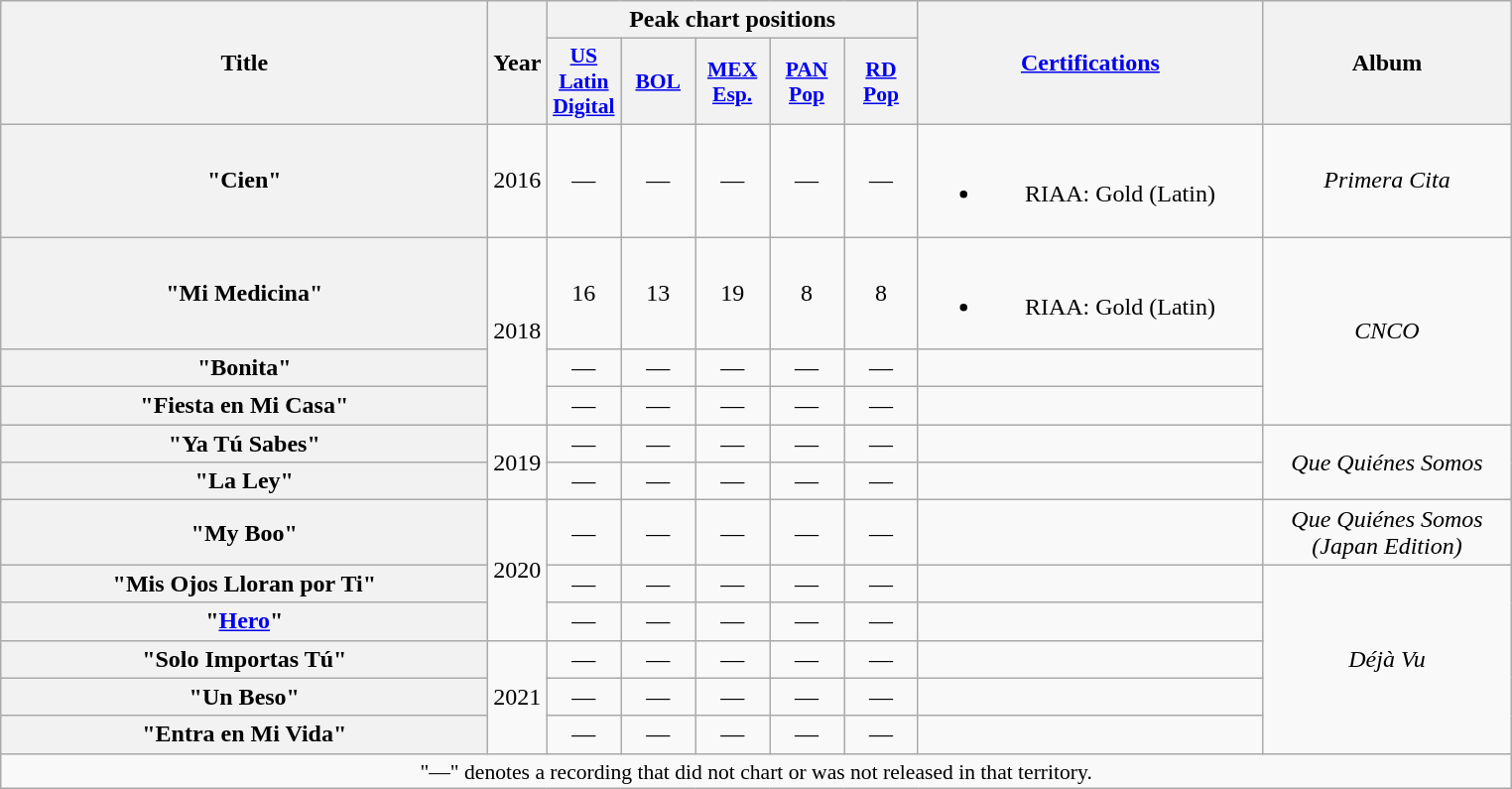<table class="wikitable plainrowheaders" style="text-align:center;">
<tr>
<th scope="col" style="width:20em;" rowspan="2">Title</th>
<th scope="col" rowspan="2">Year</th>
<th scope="col" colspan="5">Peak chart positions</th>
<th scope="col" rowspan="2" style="width:14em;"><a href='#'>Certifications</a></th>
<th scope="col" style="width:10em;" rowspan="2">Album</th>
</tr>
<tr>
<th scope="col" style="width:3em;font-size:90%;"><a href='#'>US<br>Latin<br>Digital</a><br></th>
<th scope="col" style="width:3em;font-size:90%;"><a href='#'>BOL</a><br></th>
<th scope="col" style="width:3em;font-size:90%;"><a href='#'>MEX<br>Esp.</a><br></th>
<th scope="col" style="width:3em;font-size:90%;"><a href='#'>PAN<br>Pop</a><br></th>
<th scope="col" style="width:3em;font-size:90%;"><a href='#'>RD<br>Pop</a><br></th>
</tr>
<tr>
<th scope="row">"Cien"</th>
<td>2016</td>
<td>—</td>
<td>—</td>
<td>—</td>
<td>—</td>
<td>—</td>
<td><br><ul><li>RIAA: Gold (Latin)</li></ul></td>
<td><em>Primera Cita</em></td>
</tr>
<tr>
<th scope="row">"Mi Medicina"</th>
<td rowspan="3">2018</td>
<td>16</td>
<td>13</td>
<td>19</td>
<td>8</td>
<td>8</td>
<td><br><ul><li>RIAA: Gold (Latin)</li></ul></td>
<td rowspan="3"><em>CNCO</em></td>
</tr>
<tr>
<th scope="row">"Bonita"</th>
<td>—</td>
<td>—</td>
<td>—</td>
<td>—</td>
<td>—</td>
<td></td>
</tr>
<tr>
<th scope="row">"Fiesta en Mi Casa"</th>
<td>—</td>
<td>—</td>
<td>—</td>
<td>—</td>
<td>—</td>
<td></td>
</tr>
<tr>
<th scope= "row">"Ya Tú Sabes"</th>
<td rowspan="2">2019</td>
<td>—</td>
<td>—</td>
<td>—</td>
<td>—</td>
<td>—</td>
<td></td>
<td rowspan="2"><em>Que Quiénes Somos</em></td>
</tr>
<tr>
<th scope= "row">"La Ley"</th>
<td>—</td>
<td>—</td>
<td>—</td>
<td>—</td>
<td>—</td>
<td></td>
</tr>
<tr>
<th scope= "row">"My Boo"</th>
<td rowspan="3">2020</td>
<td>—</td>
<td>—</td>
<td>—</td>
<td>—</td>
<td>—</td>
<td></td>
<td><em>Que Quiénes Somos (Japan Edition)</em></td>
</tr>
<tr>
<th scope="row">"Mis Ojos Lloran por Ti"</th>
<td>—</td>
<td>—</td>
<td>—</td>
<td>—</td>
<td>—</td>
<td></td>
<td rowspan="5"><em>Déjà Vu</em></td>
</tr>
<tr>
<th scope="row">"<a href='#'>Hero</a>"</th>
<td>—</td>
<td>—</td>
<td>—</td>
<td>—</td>
<td>—</td>
<td></td>
</tr>
<tr>
<th scope="row">"Solo Importas Tú"</th>
<td rowspan="3">2021</td>
<td>—</td>
<td>—</td>
<td>—</td>
<td>—</td>
<td>—</td>
<td></td>
</tr>
<tr>
<th scope="row">"Un Beso"</th>
<td>—</td>
<td>—</td>
<td>—</td>
<td>—</td>
<td>—</td>
<td></td>
</tr>
<tr>
<th scope="row">"Entra en Mi Vida"</th>
<td>—</td>
<td>—</td>
<td>—</td>
<td>—</td>
<td>—</td>
<td></td>
</tr>
<tr>
<td colspan="15" style="font-size:90%">"—" denotes a recording that did not chart or was not released in that territory.</td>
</tr>
</table>
